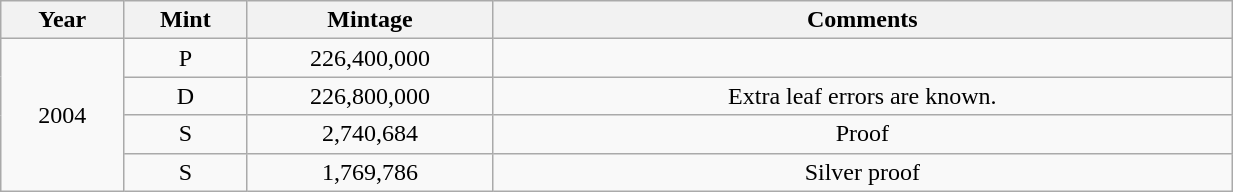<table class="wikitable sortable" style="min-width:65%; text-align:center;">
<tr>
<th width="10%">Year</th>
<th width="10%">Mint</th>
<th width="20%">Mintage</th>
<th width="60%">Comments</th>
</tr>
<tr>
<td rowspan="4">2004</td>
<td>P</td>
<td>226,400,000</td>
<td></td>
</tr>
<tr>
<td>D</td>
<td>226,800,000</td>
<td>Extra leaf errors are known.</td>
</tr>
<tr>
<td>S</td>
<td>2,740,684</td>
<td>Proof</td>
</tr>
<tr>
<td>S</td>
<td>1,769,786</td>
<td>Silver proof</td>
</tr>
</table>
